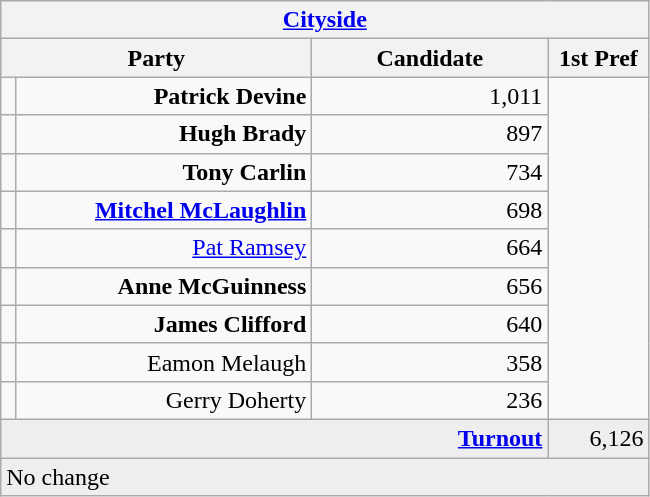<table class="wikitable">
<tr>
<th colspan="4" align="center"><a href='#'>Cityside</a></th>
</tr>
<tr>
<th colspan="2" align="center" width=200>Party</th>
<th width=150>Candidate</th>
<th width=60>1st Pref</th>
</tr>
<tr>
<td></td>
<td align="right"><strong>Patrick Devine</strong></td>
<td align="right">1,011</td>
</tr>
<tr>
<td></td>
<td align="right"><strong>Hugh Brady</strong></td>
<td align="right">897</td>
</tr>
<tr>
<td></td>
<td align="right"><strong>Tony Carlin</strong></td>
<td align="right">734</td>
</tr>
<tr>
<td></td>
<td align="right"><strong><a href='#'>Mitchel McLaughlin</a></strong></td>
<td align="right">698</td>
</tr>
<tr>
<td></td>
<td align="right"><a href='#'>Pat Ramsey</a></td>
<td align="right">664</td>
</tr>
<tr>
<td></td>
<td align="right"><strong>Anne McGuinness</strong></td>
<td align="right">656</td>
</tr>
<tr>
<td></td>
<td align="right"><strong>James Clifford</strong></td>
<td align="right">640</td>
</tr>
<tr>
<td></td>
<td align="right">Eamon Melaugh</td>
<td align="right">358</td>
</tr>
<tr>
<td></td>
<td align="right">Gerry Doherty</td>
<td align="right">236</td>
</tr>
<tr bgcolor="EEEEEE">
<td colspan=3 align="right"><strong><a href='#'>Turnout</a></strong></td>
<td align="right">6,126</td>
</tr>
<tr>
<td colspan=4 bgcolor="EEEEEE">No change</td>
</tr>
</table>
